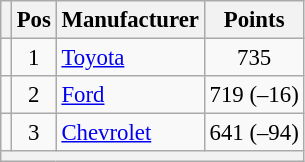<table class="wikitable" style="font-size: 95%">
<tr>
<th></th>
<th>Pos</th>
<th>Manufacturer</th>
<th>Points</th>
</tr>
<tr>
<td align="left"></td>
<td style="text-align:center;">1</td>
<td><a href='#'>Toyota</a></td>
<td style="text-align:center;">735</td>
</tr>
<tr>
<td align="left"></td>
<td style="text-align:center;">2</td>
<td><a href='#'>Ford</a></td>
<td style="text-align:center;">719 (–16)</td>
</tr>
<tr>
<td align="left"></td>
<td style="text-align:center;">3</td>
<td><a href='#'>Chevrolet</a></td>
<td style="text-align:center;">641 (–94)</td>
</tr>
<tr class="sortbottom">
<th colspan="9"></th>
</tr>
</table>
